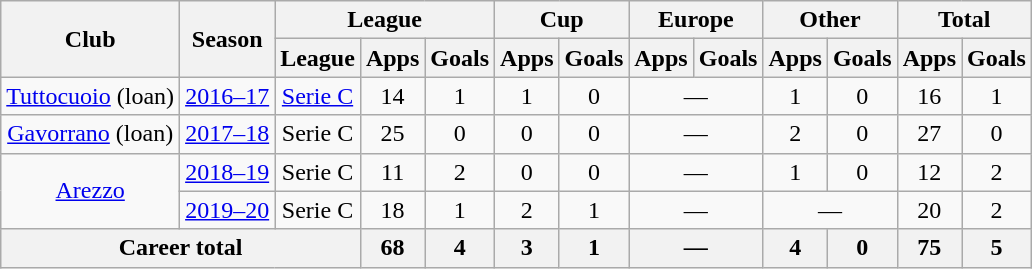<table class="wikitable" style="text-align: center;">
<tr>
<th rowspan="2">Club</th>
<th rowspan="2">Season</th>
<th colspan="3">League</th>
<th colspan="2">Cup</th>
<th colspan="2">Europe</th>
<th colspan="2">Other</th>
<th colspan="2">Total</th>
</tr>
<tr>
<th>League</th>
<th>Apps</th>
<th>Goals</th>
<th>Apps</th>
<th>Goals</th>
<th>Apps</th>
<th>Goals</th>
<th>Apps</th>
<th>Goals</th>
<th>Apps</th>
<th>Goals</th>
</tr>
<tr>
<td><a href='#'>Tuttocuoio</a> (loan)</td>
<td><a href='#'>2016–17</a></td>
<td><a href='#'>Serie C</a></td>
<td>14</td>
<td>1</td>
<td>1</td>
<td>0</td>
<td colspan="2">—</td>
<td>1</td>
<td>0</td>
<td>16</td>
<td>1</td>
</tr>
<tr>
<td><a href='#'>Gavorrano</a> (loan)</td>
<td><a href='#'>2017–18</a></td>
<td>Serie C</td>
<td>25</td>
<td>0</td>
<td>0</td>
<td>0</td>
<td colspan="2">—</td>
<td>2</td>
<td>0</td>
<td>27</td>
<td>0</td>
</tr>
<tr>
<td rowspan="2"><a href='#'>Arezzo</a></td>
<td><a href='#'>2018–19</a></td>
<td>Serie C</td>
<td>11</td>
<td>2</td>
<td>0</td>
<td>0</td>
<td colspan="2">—</td>
<td>1</td>
<td>0</td>
<td>12</td>
<td>2</td>
</tr>
<tr>
<td><a href='#'>2019–20</a></td>
<td>Serie C</td>
<td>18</td>
<td>1</td>
<td>2</td>
<td>1</td>
<td colspan="2">—</td>
<td colspan="2">—</td>
<td>20</td>
<td>2</td>
</tr>
<tr>
<th colspan="3">Career total</th>
<th>68</th>
<th>4</th>
<th>3</th>
<th>1</th>
<th colspan="2">—</th>
<th>4</th>
<th>0</th>
<th>75</th>
<th>5</th>
</tr>
</table>
